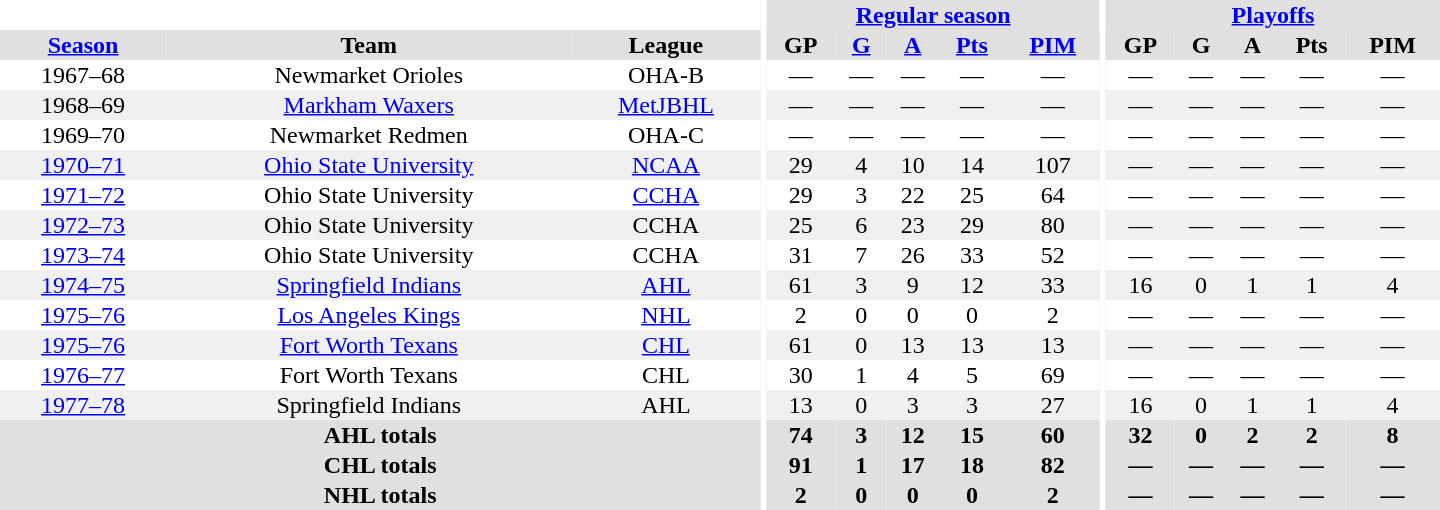<table border="0" cellpadding="1" cellspacing="0" style="text-align:center; width:60em">
<tr bgcolor="#e0e0e0">
<th colspan="3" bgcolor="#ffffff"></th>
<th rowspan="100" bgcolor="#ffffff"></th>
<th colspan="5"><a href='#'>Regular season</a></th>
<th rowspan="100" bgcolor="#ffffff"></th>
<th colspan="5"><a href='#'>Playoffs</a></th>
</tr>
<tr bgcolor="#e0e0e0">
<th><a href='#'>Season</a></th>
<th>Team</th>
<th>League</th>
<th>GP</th>
<th><a href='#'>G</a></th>
<th><a href='#'>A</a></th>
<th><a href='#'>Pts</a></th>
<th><a href='#'>PIM</a></th>
<th>GP</th>
<th>G</th>
<th>A</th>
<th>Pts</th>
<th>PIM</th>
</tr>
<tr>
<td>1967–68</td>
<td>Newmarket Orioles</td>
<td>OHA-B</td>
<td>—</td>
<td>—</td>
<td>—</td>
<td>—</td>
<td>—</td>
<td>—</td>
<td>—</td>
<td>—</td>
<td>—</td>
<td>—</td>
</tr>
<tr bgcolor="#f0f0f0">
<td>1968–69</td>
<td><a href='#'>Markham Waxers</a></td>
<td><a href='#'>MetJBHL</a></td>
<td>—</td>
<td>—</td>
<td>—</td>
<td>—</td>
<td>—</td>
<td>—</td>
<td>—</td>
<td>—</td>
<td>—</td>
<td>—</td>
</tr>
<tr>
<td>1969–70</td>
<td>Newmarket Redmen</td>
<td>OHA-C</td>
<td>—</td>
<td>—</td>
<td>—</td>
<td>—</td>
<td>—</td>
<td>—</td>
<td>—</td>
<td>—</td>
<td>—</td>
<td>—</td>
</tr>
<tr bgcolor="#f0f0f0">
<td><a href='#'>1970–71</a></td>
<td><a href='#'>Ohio State University</a></td>
<td><a href='#'>NCAA</a></td>
<td>29</td>
<td>4</td>
<td>10</td>
<td>14</td>
<td>107</td>
<td>—</td>
<td>—</td>
<td>—</td>
<td>—</td>
<td>—</td>
</tr>
<tr>
<td><a href='#'>1971–72</a></td>
<td>Ohio State University</td>
<td><a href='#'>CCHA</a></td>
<td>29</td>
<td>3</td>
<td>22</td>
<td>25</td>
<td>64</td>
<td>—</td>
<td>—</td>
<td>—</td>
<td>—</td>
<td>—</td>
</tr>
<tr bgcolor="#f0f0f0">
<td><a href='#'>1972–73</a></td>
<td>Ohio State University</td>
<td>CCHA</td>
<td>25</td>
<td>6</td>
<td>23</td>
<td>29</td>
<td>80</td>
<td>—</td>
<td>—</td>
<td>—</td>
<td>—</td>
<td>—</td>
</tr>
<tr>
<td><a href='#'>1973–74</a></td>
<td>Ohio State University</td>
<td>CCHA</td>
<td>31</td>
<td>7</td>
<td>26</td>
<td>33</td>
<td>52</td>
<td>—</td>
<td>—</td>
<td>—</td>
<td>—</td>
<td>—</td>
</tr>
<tr bgcolor="#f0f0f0">
<td><a href='#'>1974–75</a></td>
<td><a href='#'>Springfield Indians</a></td>
<td><a href='#'>AHL</a></td>
<td>61</td>
<td>3</td>
<td>9</td>
<td>12</td>
<td>33</td>
<td>16</td>
<td>0</td>
<td>1</td>
<td>1</td>
<td>4</td>
</tr>
<tr>
<td><a href='#'>1975–76</a></td>
<td><a href='#'>Los Angeles Kings</a></td>
<td><a href='#'>NHL</a></td>
<td>2</td>
<td>0</td>
<td>0</td>
<td>0</td>
<td>2</td>
<td>—</td>
<td>—</td>
<td>—</td>
<td>—</td>
<td>—</td>
</tr>
<tr bgcolor="#f0f0f0">
<td><a href='#'>1975–76</a></td>
<td><a href='#'>Fort Worth Texans</a></td>
<td><a href='#'>CHL</a></td>
<td>61</td>
<td>0</td>
<td>13</td>
<td>13</td>
<td>13</td>
<td>—</td>
<td>—</td>
<td>—</td>
<td>—</td>
<td>—</td>
</tr>
<tr>
<td><a href='#'>1976–77</a></td>
<td>Fort Worth Texans</td>
<td>CHL</td>
<td>30</td>
<td>1</td>
<td>4</td>
<td>5</td>
<td>69</td>
<td>—</td>
<td>—</td>
<td>—</td>
<td>—</td>
<td>—</td>
</tr>
<tr bgcolor="#f0f0f0">
<td><a href='#'>1977–78</a></td>
<td>Springfield Indians</td>
<td>AHL</td>
<td>13</td>
<td>0</td>
<td>3</td>
<td>3</td>
<td>27</td>
<td>16</td>
<td>0</td>
<td>1</td>
<td>1</td>
<td>4</td>
</tr>
<tr bgcolor="#e0e0e0">
<th colspan="3">AHL totals</th>
<th>74</th>
<th>3</th>
<th>12</th>
<th>15</th>
<th>60</th>
<th>32</th>
<th>0</th>
<th>2</th>
<th>2</th>
<th>8</th>
</tr>
<tr bgcolor="#e0e0e0">
<th colspan="3">CHL totals</th>
<th>91</th>
<th>1</th>
<th>17</th>
<th>18</th>
<th>82</th>
<th>—</th>
<th>—</th>
<th>—</th>
<th>—</th>
<th>—</th>
</tr>
<tr bgcolor="#e0e0e0">
<th colspan="3">NHL totals</th>
<th>2</th>
<th>0</th>
<th>0</th>
<th>0</th>
<th>2</th>
<th>—</th>
<th>—</th>
<th>—</th>
<th>—</th>
<th>—</th>
</tr>
</table>
